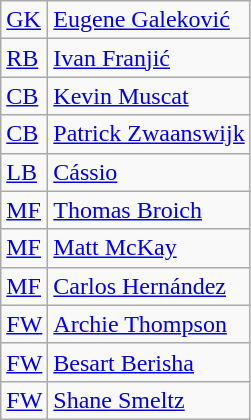<table class="wikitable">
<tr>
<td><a href='#'>GK</a></td>
<td> <a href='#'>Eugene Galeković</a></td>
</tr>
<tr>
<td><a href='#'>RB</a></td>
<td> <a href='#'>Ivan Franjić</a></td>
</tr>
<tr>
<td><a href='#'>CB</a></td>
<td> <a href='#'>Kevin Muscat</a></td>
</tr>
<tr>
<td><a href='#'>CB</a></td>
<td> <a href='#'>Patrick Zwaanswijk</a></td>
</tr>
<tr>
<td><a href='#'>LB</a></td>
<td> <a href='#'>Cássio</a></td>
</tr>
<tr>
<td><a href='#'>MF</a></td>
<td> <a href='#'>Thomas Broich</a></td>
</tr>
<tr>
<td><a href='#'>MF</a></td>
<td> <a href='#'>Matt McKay</a></td>
</tr>
<tr>
<td><a href='#'>MF</a></td>
<td> <a href='#'>Carlos Hernández</a></td>
</tr>
<tr>
<td><a href='#'>FW</a></td>
<td> <a href='#'>Archie Thompson</a></td>
</tr>
<tr>
<td><a href='#'>FW</a></td>
<td> <a href='#'>Besart Berisha</a></td>
</tr>
<tr>
<td><a href='#'>FW</a></td>
<td> <a href='#'>Shane Smeltz</a></td>
</tr>
</table>
